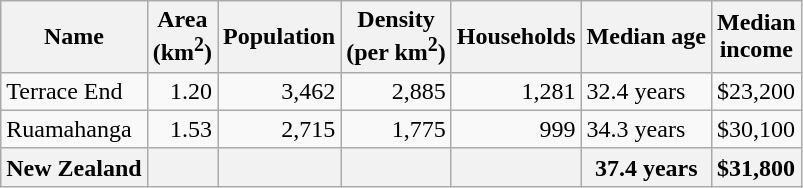<table class="wikitable">
<tr>
<th>Name</th>
<th>Area<br>(km<sup>2</sup>)</th>
<th>Population</th>
<th>Density<br>(per km<sup>2</sup>)</th>
<th>Households</th>
<th>Median age</th>
<th>Median<br>income</th>
</tr>
<tr>
<td>Terrace End</td>
<td style="text-align:right;">1.20</td>
<td style="text-align:right;">3,462</td>
<td style="text-align:right;">2,885</td>
<td style="text-align:right;">1,281</td>
<td>32.4 years</td>
<td>$23,200</td>
</tr>
<tr>
<td>Ruamahanga</td>
<td style="text-align:right;">1.53</td>
<td style="text-align:right;">2,715</td>
<td style="text-align:right;">1,775</td>
<td style="text-align:right;">999</td>
<td>34.3 years</td>
<td>$30,100</td>
</tr>
<tr>
<th>New Zealand</th>
<th></th>
<th></th>
<th></th>
<th></th>
<th>37.4 years</th>
<th style="text-align:left;">$31,800</th>
</tr>
</table>
